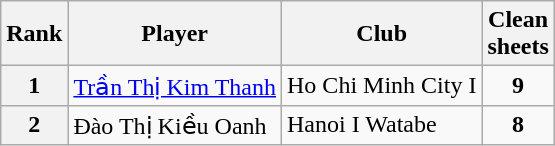<table class="wikitable" style="text-align:center">
<tr>
<th>Rank</th>
<th>Player</th>
<th>Club</th>
<th>Clean<br>sheets</th>
</tr>
<tr>
<th>1</th>
<td align="left"> <a href='#'>Trần Thị Kim Thanh</a></td>
<td align="left">Ho Chi Minh City I</td>
<td><strong>9</strong></td>
</tr>
<tr>
<th>2</th>
<td align="left"> Đào Thị Kiều Oanh</td>
<td align="left">Hanoi I Watabe</td>
<td><strong>8</strong></td>
</tr>
</table>
